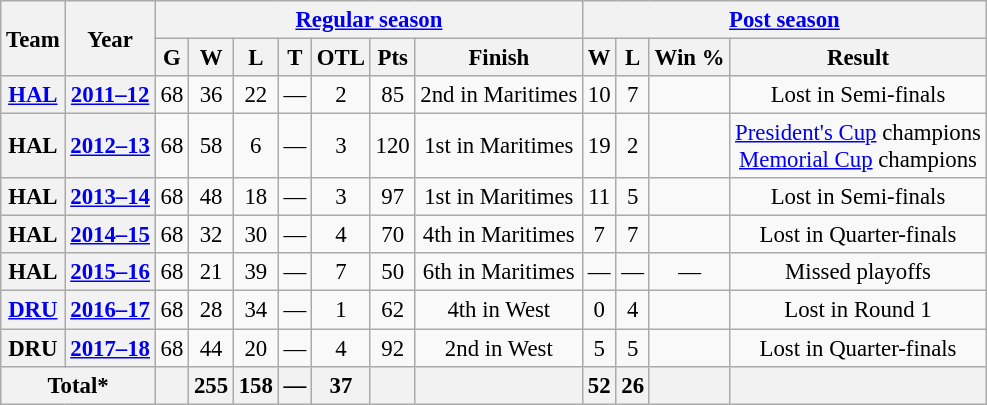<table class="wikitable" style="font-size: 95%; text-align:center;">
<tr>
<th rowspan="2">Team</th>
<th rowspan="2">Year</th>
<th colspan="7"><a href='#'>Regular season</a></th>
<th colspan="4"><a href='#'>Post season</a></th>
</tr>
<tr>
<th>G</th>
<th>W</th>
<th>L</th>
<th>T</th>
<th>OTL</th>
<th>Pts</th>
<th>Finish</th>
<th>W</th>
<th>L</th>
<th>Win %</th>
<th>Result</th>
</tr>
<tr style="background:##f0f0f0;">
<th><a href='#'>HAL</a></th>
<th><a href='#'>2011–12</a></th>
<td>68</td>
<td>36</td>
<td>22</td>
<td>—</td>
<td>2</td>
<td>85</td>
<td>2nd in Maritimes</td>
<td>10</td>
<td>7</td>
<td></td>
<td>Lost in Semi-finals</td>
</tr>
<tr style="background:##f0f0f0;">
<th>HAL</th>
<th><a href='#'>2012–13</a></th>
<td>68</td>
<td>58</td>
<td>6</td>
<td>—</td>
<td>3</td>
<td>120</td>
<td>1st in Maritimes</td>
<td>19</td>
<td>2</td>
<td></td>
<td><a href='#'>President's Cup</a> champions<br><a href='#'>Memorial Cup</a> champions</td>
</tr>
<tr style="background:##f0f0f0;">
<th>HAL</th>
<th><a href='#'>2013–14</a></th>
<td>68</td>
<td>48</td>
<td>18</td>
<td>—</td>
<td>3</td>
<td>97</td>
<td>1st in Maritimes</td>
<td>11</td>
<td>5</td>
<td></td>
<td>Lost in Semi-finals</td>
</tr>
<tr style="background:##f0f0f0;">
<th>HAL</th>
<th><a href='#'>2014–15</a></th>
<td>68</td>
<td>32</td>
<td>30</td>
<td>—</td>
<td>4</td>
<td>70</td>
<td>4th in Maritimes</td>
<td>7</td>
<td>7</td>
<td></td>
<td>Lost in Quarter-finals</td>
</tr>
<tr style="background:##f0f0f0;">
<th>HAL</th>
<th><a href='#'>2015–16</a></th>
<td>68</td>
<td>21</td>
<td>39</td>
<td>—</td>
<td>7</td>
<td>50</td>
<td>6th in Maritimes</td>
<td>—</td>
<td>—</td>
<td>—</td>
<td>Missed playoffs</td>
</tr>
<tr style="background:##f0f0f0;">
<th><a href='#'>DRU</a></th>
<th><a href='#'>2016–17</a></th>
<td>68</td>
<td>28</td>
<td>34</td>
<td>—</td>
<td>1</td>
<td>62</td>
<td>4th in West</td>
<td>0</td>
<td>4</td>
<td></td>
<td>Lost in Round 1</td>
</tr>
<tr>
<th>DRU</th>
<th><a href='#'>2017–18</a></th>
<td>68</td>
<td>44</td>
<td>20</td>
<td>—</td>
<td>4</td>
<td>92</td>
<td>2nd in West</td>
<td>5</td>
<td>5</td>
<td></td>
<td>Lost in Quarter-finals</td>
</tr>
<tr>
<th colspan="2">Total*</th>
<th 450></th>
<th>255</th>
<th>158</th>
<th>—</th>
<th>37</th>
<th> </th>
<th> </th>
<th>52</th>
<th>26</th>
<th></th>
<th> </th>
</tr>
</table>
